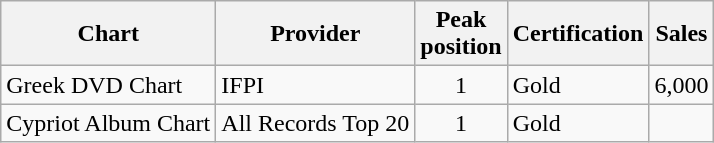<table class="wikitable">
<tr>
<th>Chart</th>
<th>Provider</th>
<th>Peak<br>position<br></th>
<th>Certification</th>
<th>Sales</th>
</tr>
<tr>
<td>Greek DVD Chart</td>
<td>IFPI</td>
<td align="center">1</td>
<td>Gold</td>
<td>6,000</td>
</tr>
<tr>
<td>Cypriot Album Chart</td>
<td>All Records Top 20</td>
<td align="center">1</td>
<td>Gold</td>
<td></td>
</tr>
</table>
